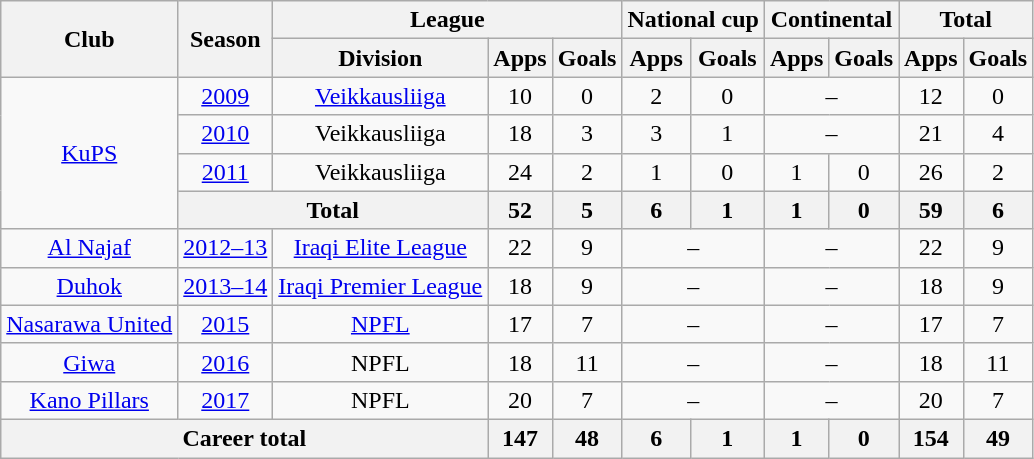<table class="wikitable" style="text-align:center">
<tr>
<th rowspan="2">Club</th>
<th rowspan="2">Season</th>
<th colspan="3">League</th>
<th colspan="2">National cup</th>
<th colspan="2">Continental</th>
<th colspan="2">Total</th>
</tr>
<tr>
<th>Division</th>
<th>Apps</th>
<th>Goals</th>
<th>Apps</th>
<th>Goals</th>
<th>Apps</th>
<th>Goals</th>
<th>Apps</th>
<th>Goals</th>
</tr>
<tr>
<td rowspan=4><a href='#'>KuPS</a></td>
<td><a href='#'>2009</a></td>
<td><a href='#'>Veikkausliiga</a></td>
<td>10</td>
<td>0</td>
<td>2</td>
<td>0</td>
<td colspan=2>–</td>
<td>12</td>
<td>0</td>
</tr>
<tr>
<td><a href='#'>2010</a></td>
<td>Veikkausliiga</td>
<td>18</td>
<td>3</td>
<td>3</td>
<td>1</td>
<td colspan=2>–</td>
<td>21</td>
<td>4</td>
</tr>
<tr>
<td><a href='#'>2011</a></td>
<td>Veikkausliiga</td>
<td>24</td>
<td>2</td>
<td>1</td>
<td>0</td>
<td>1</td>
<td>0</td>
<td>26</td>
<td>2</td>
</tr>
<tr>
<th colspan=2>Total</th>
<th>52</th>
<th>5</th>
<th>6</th>
<th>1</th>
<th>1</th>
<th>0</th>
<th>59</th>
<th>6</th>
</tr>
<tr>
<td><a href='#'>Al Najaf</a></td>
<td><a href='#'>2012–13</a></td>
<td><a href='#'>Iraqi Elite League</a></td>
<td>22</td>
<td>9</td>
<td colspan=2>–</td>
<td colspan=2>–</td>
<td>22</td>
<td>9</td>
</tr>
<tr>
<td><a href='#'>Duhok</a></td>
<td><a href='#'>2013–14</a></td>
<td><a href='#'>Iraqi Premier League</a></td>
<td>18</td>
<td>9</td>
<td colspan=2>–</td>
<td colspan=2>–</td>
<td>18</td>
<td>9</td>
</tr>
<tr>
<td><a href='#'>Nasarawa United</a></td>
<td><a href='#'>2015</a></td>
<td><a href='#'>NPFL</a></td>
<td>17</td>
<td>7</td>
<td colspan=2>–</td>
<td colspan=2>–</td>
<td>17</td>
<td>7</td>
</tr>
<tr>
<td><a href='#'>Giwa</a></td>
<td><a href='#'>2016</a></td>
<td>NPFL</td>
<td>18</td>
<td>11</td>
<td colspan=2>–</td>
<td colspan=2>–</td>
<td>18</td>
<td>11</td>
</tr>
<tr>
<td><a href='#'>Kano Pillars</a></td>
<td><a href='#'>2017</a></td>
<td>NPFL</td>
<td>20</td>
<td>7</td>
<td colspan=2>–</td>
<td colspan=2>–</td>
<td>20</td>
<td>7</td>
</tr>
<tr>
<th colspan="3">Career total</th>
<th>147</th>
<th>48</th>
<th>6</th>
<th>1</th>
<th>1</th>
<th>0</th>
<th>154</th>
<th>49</th>
</tr>
</table>
